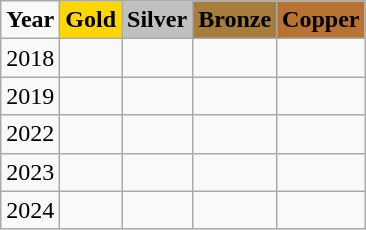<table class="wikitable">
<tr>
<td><strong>Year</strong></td>
<td !align="center" bgcolor="gold" colspan="1"><strong>Gold</strong></td>
<td !align="center" bgcolor="silver" colspan="1"><strong>Silver</strong></td>
<td !align="center" bgcolor="#a67d3d" colspan="1"><strong>Bronze</strong></td>
<td !align="center" bgcolor="#b87333" colspan="1"><strong>Copper</strong></td>
</tr>
<tr>
<td>2018</td>
<td></td>
<td></td>
<td></td>
<td></td>
</tr>
<tr>
<td>2019</td>
<td></td>
<td></td>
<td></td>
<td></td>
</tr>
<tr>
<td>2022</td>
<td></td>
<td></td>
<td></td>
<td></td>
</tr>
<tr>
<td>2023</td>
<td></td>
<td></td>
<td></td>
<td></td>
</tr>
<tr>
<td>2024</td>
<td></td>
<td></td>
<td></td>
<td></td>
</tr>
</table>
